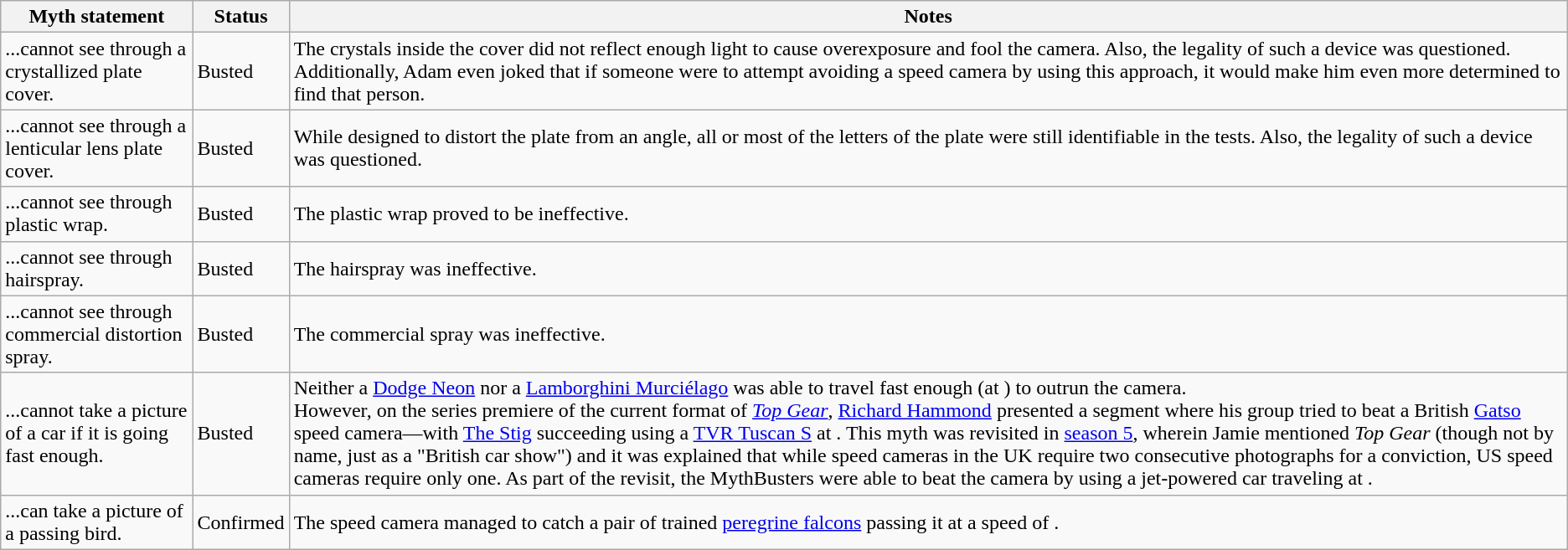<table class="wikitable plainrowheaders">
<tr>
<th>Myth statement</th>
<th>Status</th>
<th>Notes</th>
</tr>
<tr>
<td>...cannot see through a crystallized plate cover.</td>
<td><span>Busted</span></td>
<td>The crystals inside the cover did not reflect enough light to cause overexposure and fool the camera. Also, the legality of such a device was questioned. Additionally, Adam even joked that if someone were to attempt avoiding a speed camera by using this approach, it would make him even more determined to find that person.</td>
</tr>
<tr>
<td>...cannot see through a lenticular lens plate cover.</td>
<td><span>Busted</span></td>
<td>While designed to distort the plate from an angle, all or most of the letters of the plate were still identifiable in the tests. Also, the legality of such a device was questioned.</td>
</tr>
<tr>
<td>...cannot see through plastic wrap.</td>
<td><span>Busted</span></td>
<td>The plastic wrap proved to be ineffective.</td>
</tr>
<tr>
<td>...cannot see through hairspray.</td>
<td><span>Busted</span></td>
<td>The hairspray was ineffective.</td>
</tr>
<tr>
<td>...cannot see through commercial distortion spray.</td>
<td><span>Busted</span></td>
<td>The commercial spray was ineffective.</td>
</tr>
<tr>
<td>...cannot take a picture of a car if it is going fast enough.</td>
<td><span>Busted</span></td>
<td>Neither a <a href='#'>Dodge Neon</a> nor a <a href='#'>Lamborghini Murciélago</a> was able to travel fast enough (at ) to outrun the camera.<br>However, on the series premiere of the current format of <em><a href='#'>Top Gear</a></em>, <a href='#'>Richard Hammond</a> presented a segment where his group tried to beat a British <a href='#'>Gatso</a> speed camera—with <a href='#'>The Stig</a> succeeding using a <a href='#'>TVR Tuscan S</a> at . This myth was revisited in <a href='#'>season 5</a>, wherein Jamie mentioned <em>Top Gear</em> (though not by name, just as a "British car show") and it was explained that while speed cameras in the UK require two consecutive photographs for a conviction, US speed cameras require only one. As part of the revisit, the MythBusters were able to beat the camera by using a jet-powered car traveling at .</td>
</tr>
<tr>
<td>...can take a picture of a passing bird.</td>
<td><span>Confirmed</span></td>
<td>The speed camera managed to catch a pair of trained <a href='#'>peregrine falcons</a> passing it at a speed of .</td>
</tr>
</table>
